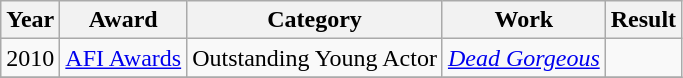<table class="wikitable sortable">
<tr>
<th>Year</th>
<th>Award</th>
<th>Category</th>
<th>Work</th>
<th>Result</th>
</tr>
<tr>
<td>2010</td>
<td><a href='#'>AFI Awards</a></td>
<td>Outstanding Young Actor</td>
<td><em><a href='#'>Dead Gorgeous</a></em></td>
<td></td>
</tr>
<tr>
</tr>
</table>
